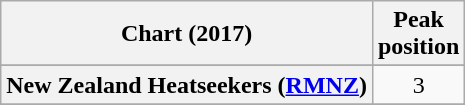<table class="wikitable sortable plainrowheaders" style="text-align:center">
<tr>
<th scope="col">Chart (2017)</th>
<th scope="col">Peak<br>position</th>
</tr>
<tr>
</tr>
<tr>
</tr>
<tr>
</tr>
<tr>
</tr>
<tr>
</tr>
<tr>
</tr>
<tr>
<th scope="row">New Zealand Heatseekers (<a href='#'>RMNZ</a>)</th>
<td>3</td>
</tr>
<tr>
</tr>
<tr>
</tr>
<tr>
</tr>
<tr>
</tr>
<tr>
</tr>
<tr>
</tr>
<tr>
</tr>
<tr>
</tr>
</table>
